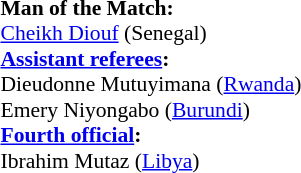<table style="width:100%; font-size:90%;">
<tr>
<td><br><strong>Man of the Match:</strong>
<br><a href='#'>Cheikh Diouf</a> (Senegal)<br><strong><a href='#'>Assistant referees</a>:</strong>
<br>Dieudonne Mutuyimana (<a href='#'>Rwanda</a>)
<br>Emery Niyongabo (<a href='#'>Burundi</a>)
<br><strong><a href='#'>Fourth official</a>:</strong>
<br>Ibrahim Mutaz (<a href='#'>Libya</a>)</td>
</tr>
</table>
